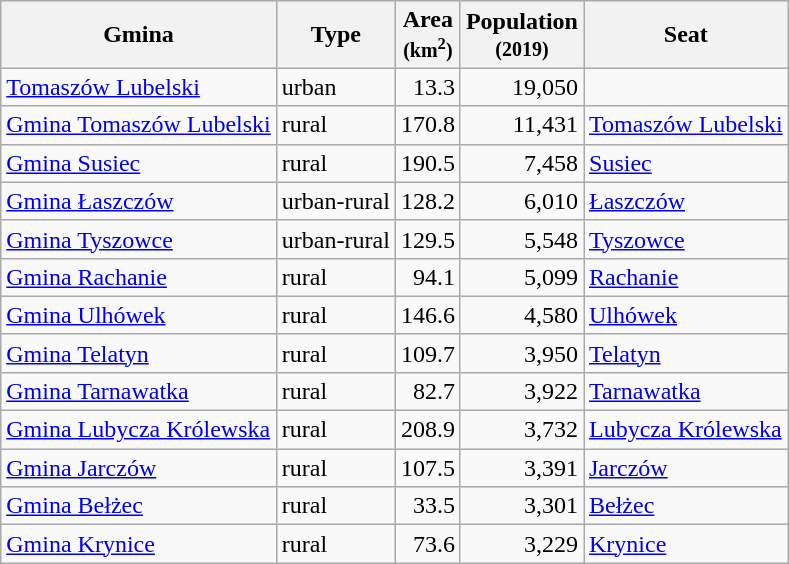<table class="wikitable">
<tr>
<th>Gmina</th>
<th>Type</th>
<th>Area<br><small>(km<sup>2</sup>)</small></th>
<th>Population<br><small>(2019)</small></th>
<th>Seat</th>
</tr>
<tr>
<td><a href='#'>Tomaszów Lubelski</a></td>
<td>urban</td>
<td style="text-align:right;">13.3</td>
<td style="text-align:right;">19,050</td>
<td> </td>
</tr>
<tr>
<td><a href='#'>Gmina Tomaszów Lubelski</a></td>
<td>rural</td>
<td style="text-align:right;">170.8</td>
<td style="text-align:right;">11,431</td>
<td><a href='#'>Tomaszów Lubelski</a></td>
</tr>
<tr>
<td><a href='#'>Gmina Susiec</a></td>
<td>rural</td>
<td style="text-align:right;">190.5</td>
<td style="text-align:right;">7,458</td>
<td><a href='#'>Susiec</a></td>
</tr>
<tr>
<td><a href='#'>Gmina Łaszczów</a></td>
<td>urban-rural</td>
<td style="text-align:right;">128.2</td>
<td style="text-align:right;">6,010</td>
<td><a href='#'>Łaszczów</a></td>
</tr>
<tr>
<td><a href='#'>Gmina Tyszowce</a></td>
<td>urban-rural</td>
<td style="text-align:right;">129.5</td>
<td style="text-align:right;">5,548</td>
<td><a href='#'>Tyszowce</a></td>
</tr>
<tr>
<td><a href='#'>Gmina Rachanie</a></td>
<td>rural</td>
<td style="text-align:right;">94.1</td>
<td style="text-align:right;">5,099</td>
<td><a href='#'>Rachanie</a></td>
</tr>
<tr>
<td><a href='#'>Gmina Ulhówek</a></td>
<td>rural</td>
<td style="text-align:right;">146.6</td>
<td style="text-align:right;">4,580</td>
<td><a href='#'>Ulhówek</a></td>
</tr>
<tr>
<td><a href='#'>Gmina Telatyn</a></td>
<td>rural</td>
<td style="text-align:right;">109.7</td>
<td style="text-align:right;">3,950</td>
<td><a href='#'>Telatyn</a></td>
</tr>
<tr>
<td><a href='#'>Gmina Tarnawatka</a></td>
<td>rural</td>
<td style="text-align:right;">82.7</td>
<td style="text-align:right;">3,922</td>
<td><a href='#'>Tarnawatka</a></td>
</tr>
<tr>
<td><a href='#'>Gmina Lubycza Królewska</a></td>
<td>rural</td>
<td style="text-align:right;">208.9</td>
<td style="text-align:right;">3,732</td>
<td><a href='#'>Lubycza Królewska</a></td>
</tr>
<tr>
<td><a href='#'>Gmina Jarczów</a></td>
<td>rural</td>
<td style="text-align:right;">107.5</td>
<td style="text-align:right;">3,391</td>
<td><a href='#'>Jarczów</a></td>
</tr>
<tr>
<td><a href='#'>Gmina Bełżec</a></td>
<td>rural</td>
<td style="text-align:right;">33.5</td>
<td style="text-align:right;">3,301</td>
<td><a href='#'>Bełżec</a></td>
</tr>
<tr>
<td><a href='#'>Gmina Krynice</a></td>
<td>rural</td>
<td style="text-align:right;">73.6</td>
<td style="text-align:right;">3,229</td>
<td><a href='#'>Krynice</a></td>
</tr>
</table>
